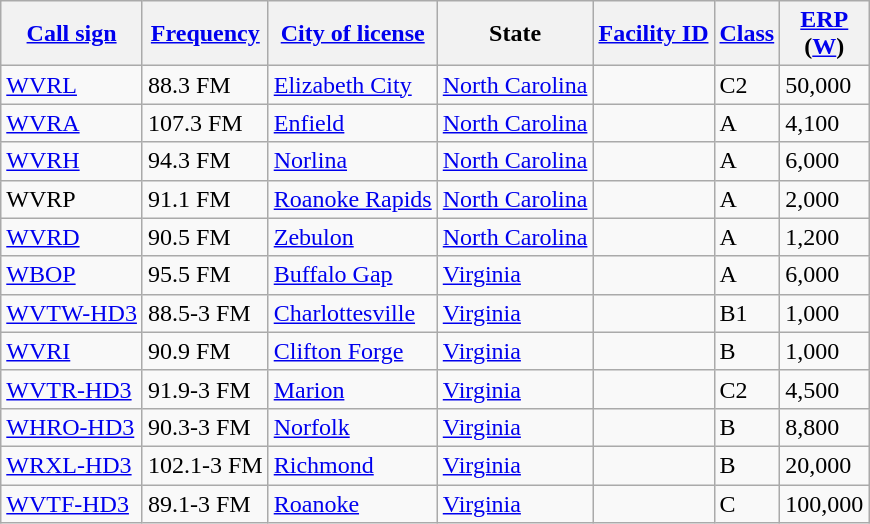<table class="wikitable sortable">
<tr>
<th><a href='#'>Call sign</a></th>
<th data-sort-type="number"><a href='#'>Frequency</a></th>
<th><a href='#'>City of license</a></th>
<th>State</th>
<th data-sort-type="number"><a href='#'>Facility ID</a></th>
<th><a href='#'>Class</a></th>
<th data-sort-type="number"><a href='#'>ERP</a><br>(<a href='#'>W</a>)</th>
</tr>
<tr>
<td><a href='#'>WVRL</a></td>
<td>88.3 FM</td>
<td><a href='#'>Elizabeth City</a></td>
<td><a href='#'>North Carolina</a></td>
<td></td>
<td>C2</td>
<td>50,000</td>
</tr>
<tr>
<td><a href='#'>WVRA</a></td>
<td>107.3 FM</td>
<td><a href='#'>Enfield</a></td>
<td><a href='#'>North Carolina</a></td>
<td></td>
<td>A</td>
<td>4,100</td>
</tr>
<tr>
<td><a href='#'>WVRH</a></td>
<td>94.3 FM</td>
<td><a href='#'>Norlina</a></td>
<td><a href='#'>North Carolina</a></td>
<td></td>
<td>A</td>
<td>6,000</td>
</tr>
<tr>
<td>WVRP</td>
<td>91.1 FM</td>
<td><a href='#'>Roanoke Rapids</a></td>
<td><a href='#'>North Carolina</a></td>
<td></td>
<td>A</td>
<td>2,000</td>
</tr>
<tr>
<td><a href='#'>WVRD</a></td>
<td>90.5 FM</td>
<td><a href='#'>Zebulon</a></td>
<td><a href='#'>North Carolina</a></td>
<td></td>
<td>A</td>
<td>1,200</td>
</tr>
<tr>
<td><a href='#'>WBOP</a></td>
<td>95.5 FM</td>
<td><a href='#'>Buffalo Gap</a></td>
<td><a href='#'>Virginia</a></td>
<td></td>
<td>A</td>
<td>6,000</td>
</tr>
<tr>
<td><a href='#'>WVTW-HD3</a></td>
<td>88.5-3 FM</td>
<td><a href='#'>Charlottesville</a></td>
<td><a href='#'>Virginia</a></td>
<td></td>
<td>B1</td>
<td>1,000</td>
</tr>
<tr>
<td><a href='#'>WVRI</a></td>
<td>90.9 FM</td>
<td><a href='#'>Clifton Forge</a></td>
<td><a href='#'>Virginia</a></td>
<td></td>
<td>B</td>
<td>1,000</td>
</tr>
<tr>
<td><a href='#'>WVTR-HD3</a></td>
<td>91.9-3 FM</td>
<td><a href='#'>Marion</a></td>
<td><a href='#'>Virginia</a></td>
<td></td>
<td>C2</td>
<td>4,500</td>
</tr>
<tr>
<td><a href='#'>WHRO-HD3</a></td>
<td>90.3-3 FM</td>
<td><a href='#'>Norfolk</a></td>
<td><a href='#'>Virginia</a></td>
<td></td>
<td>B</td>
<td>8,800</td>
</tr>
<tr>
<td><a href='#'>WRXL-HD3</a></td>
<td>102.1-3 FM</td>
<td><a href='#'>Richmond</a></td>
<td><a href='#'>Virginia</a></td>
<td></td>
<td>B</td>
<td>20,000</td>
</tr>
<tr>
<td><a href='#'>WVTF-HD3</a></td>
<td>89.1-3 FM</td>
<td><a href='#'>Roanoke</a></td>
<td><a href='#'>Virginia</a></td>
<td></td>
<td>C</td>
<td>100,000</td>
</tr>
</table>
